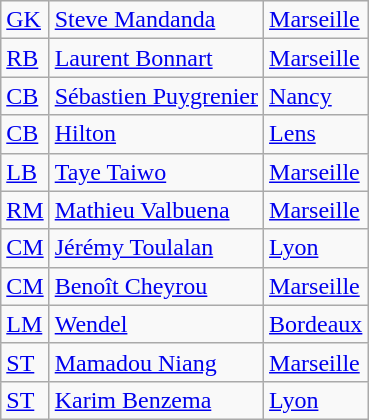<table class="wikitable">
<tr>
<td><a href='#'>GK</a></td>
<td> <a href='#'>Steve Mandanda</a></td>
<td><a href='#'>Marseille</a></td>
</tr>
<tr>
<td><a href='#'>RB</a></td>
<td> <a href='#'>Laurent Bonnart</a></td>
<td><a href='#'>Marseille</a></td>
</tr>
<tr>
<td><a href='#'>CB</a></td>
<td> <a href='#'>Sébastien Puygrenier</a></td>
<td><a href='#'>Nancy</a></td>
</tr>
<tr>
<td><a href='#'>CB</a></td>
<td> <a href='#'>Hilton</a></td>
<td><a href='#'>Lens</a></td>
</tr>
<tr>
<td><a href='#'>LB</a></td>
<td> <a href='#'>Taye Taiwo</a></td>
<td><a href='#'>Marseille</a></td>
</tr>
<tr>
<td><a href='#'>RM</a></td>
<td> <a href='#'>Mathieu Valbuena</a></td>
<td><a href='#'>Marseille</a></td>
</tr>
<tr>
<td><a href='#'>CM</a></td>
<td> <a href='#'>Jérémy Toulalan</a></td>
<td><a href='#'>Lyon</a></td>
</tr>
<tr>
<td><a href='#'>CM</a></td>
<td> <a href='#'>Benoît Cheyrou</a></td>
<td><a href='#'>Marseille</a></td>
</tr>
<tr>
<td><a href='#'>LM</a></td>
<td>  <a href='#'>Wendel</a></td>
<td><a href='#'>Bordeaux</a></td>
</tr>
<tr>
<td><a href='#'>ST</a></td>
<td> <a href='#'>Mamadou Niang</a></td>
<td><a href='#'>Marseille</a></td>
</tr>
<tr>
<td><a href='#'>ST</a></td>
<td> <a href='#'>Karim Benzema</a></td>
<td><a href='#'>Lyon</a></td>
</tr>
</table>
